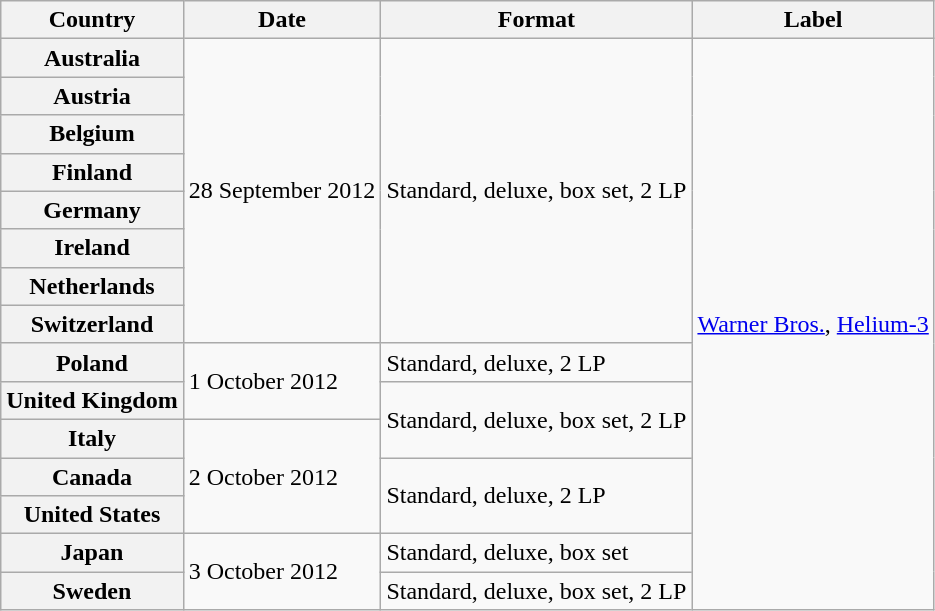<table class="wikitable plainrowheaders">
<tr>
<th>Country</th>
<th>Date</th>
<th>Format</th>
<th>Label</th>
</tr>
<tr>
<th scope="row">Australia</th>
<td rowspan="8">28 September 2012</td>
<td rowspan="8">Standard, deluxe, box set, 2 LP</td>
<td rowspan="15"><a href='#'>Warner Bros.</a>, <a href='#'>Helium-3</a></td>
</tr>
<tr>
<th scope="row">Austria</th>
</tr>
<tr>
<th scope="row">Belgium</th>
</tr>
<tr>
<th scope="row">Finland</th>
</tr>
<tr>
<th scope="row">Germany</th>
</tr>
<tr>
<th scope="row">Ireland</th>
</tr>
<tr>
<th scope="row">Netherlands</th>
</tr>
<tr>
<th scope="row">Switzerland</th>
</tr>
<tr>
<th scope="row">Poland</th>
<td rowspan="2">1 October 2012</td>
<td>Standard, deluxe, 2 LP</td>
</tr>
<tr>
<th scope="row">United Kingdom</th>
<td rowspan="2">Standard, deluxe, box set, 2 LP</td>
</tr>
<tr>
<th scope="row">Italy</th>
<td rowspan="3">2 October 2012</td>
</tr>
<tr>
<th scope="row">Canada</th>
<td rowspan="2">Standard, deluxe, 2 LP</td>
</tr>
<tr>
<th scope="row">United States</th>
</tr>
<tr>
<th scope="row">Japan</th>
<td rowspan="2">3 October 2012</td>
<td>Standard, deluxe, box set</td>
</tr>
<tr>
<th scope="row">Sweden</th>
<td>Standard, deluxe, box set, 2 LP</td>
</tr>
</table>
